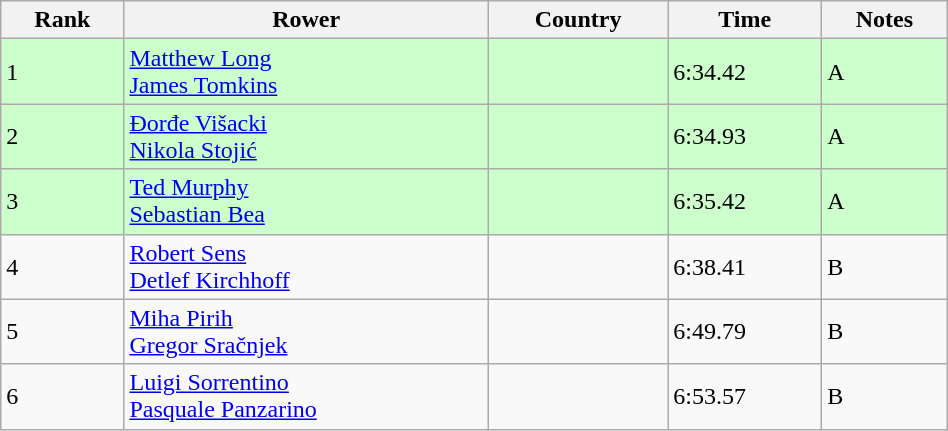<table class="wikitable sortable" width=50%>
<tr>
<th>Rank</th>
<th>Rower</th>
<th>Country</th>
<th>Time</th>
<th>Notes</th>
</tr>
<tr bgcolor=ccffcc>
<td>1</td>
<td><a href='#'>Matthew Long</a> <br> <a href='#'>James Tomkins</a></td>
<td></td>
<td>6:34.42</td>
<td>A</td>
</tr>
<tr bgcolor=ccffcc>
<td>2</td>
<td><a href='#'>Đorđe Višacki</a> <br> <a href='#'>Nikola Stojić</a></td>
<td></td>
<td>6:34.93</td>
<td>A</td>
</tr>
<tr bgcolor=ccffcc>
<td>3</td>
<td><a href='#'>Ted Murphy</a> <br> <a href='#'>Sebastian Bea</a></td>
<td></td>
<td>6:35.42</td>
<td>A</td>
</tr>
<tr>
<td>4</td>
<td><a href='#'>Robert Sens</a> <br> <a href='#'>Detlef Kirchhoff</a></td>
<td></td>
<td>6:38.41</td>
<td>B</td>
</tr>
<tr>
<td>5</td>
<td><a href='#'>Miha Pirih</a> <br><a href='#'>Gregor Sračnjek</a></td>
<td></td>
<td>6:49.79</td>
<td>B</td>
</tr>
<tr>
<td>6</td>
<td><a href='#'>Luigi Sorrentino</a><br><a href='#'>Pasquale Panzarino</a></td>
<td></td>
<td>6:53.57</td>
<td>B</td>
</tr>
</table>
